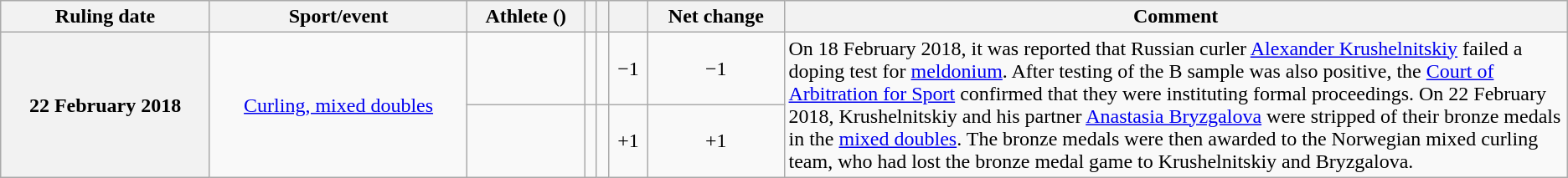<table class="wikitable" style="text-align:center">
<tr>
<th scope="col">Ruling date</th>
<th scope="col">Sport/event</th>
<th scope="col">Athlete ()</th>
<th scope="col"></th>
<th scope="col"></th>
<th scope="col"></th>
<th scope="col">Net change</th>
<th scope="col" style="width:50%">Comment</th>
</tr>
<tr>
<th scope="rowgroup" rowspan="2">22 February 2018</th>
<td rowspan="2"><a href='#'>Curling, mixed doubles</a></td>
<td align=left> <br></td>
<td></td>
<td></td>
<td>−1</td>
<td>−1</td>
<td rowspan="2" style="text-align:left;">On 18 February 2018, it was reported that Russian curler <a href='#'>Alexander Krushelnitskiy</a> failed a doping test for <a href='#'>meldonium</a>. After testing of the B sample was also positive, the <a href='#'>Court of Arbitration for Sport</a> confirmed that they were instituting formal proceedings. On 22 February 2018, Krushelnitskiy and his partner <a href='#'>Anastasia Bryzgalova</a> were stripped of their bronze medals in the <a href='#'>mixed doubles</a>. The bronze medals were then awarded to the Norwegian mixed curling team, who had lost the bronze medal game to Krushelnitskiy and Bryzgalova.</td>
</tr>
<tr>
<td align=left><br></td>
<td></td>
<td></td>
<td>+1</td>
<td>+1</td>
</tr>
</table>
